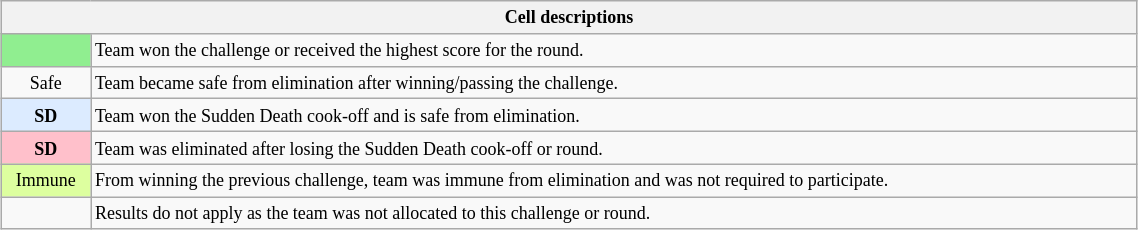<table class="wikitable" style="margin: auto; text-align: left; font-size: 9pt; line-height:16px; width:60%">
<tr>
<th colspan="2">Cell descriptions</th>
</tr>
<tr>
<td style="background:lightgreen; text-align:center"></td>
<td>Team won the challenge or received the highest score for the round.</td>
</tr>
<tr>
<td style="text-align:center">Safe</td>
<td>Team became safe from elimination after winning/passing the challenge.</td>
</tr>
<tr>
<td style="text-align:center; background:#DCEBFF;"><strong>SD</strong></td>
<td>Team won the Sudden Death cook-off and is safe from elimination.</td>
</tr>
<tr>
<td style="text-align:center; background:pink;"><strong>SD</strong></td>
<td>Team was eliminated after losing the Sudden Death cook-off or round.</td>
</tr>
<tr>
<td style="text-align:center" bgcolor="DDFF9F">Immune</td>
<td>From winning the previous challenge, team was immune from elimination and was not required to participate.</td>
</tr>
<tr>
<td></td>
<td>Results do not apply as the team was not allocated to this challenge or round.</td>
</tr>
</table>
